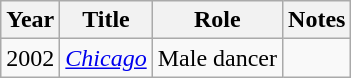<table class="wikitable sortable">
<tr>
<th>Year</th>
<th>Title</th>
<th>Role</th>
<th>Notes</th>
</tr>
<tr>
<td>2002</td>
<td><a href='#'><em>Chicago</em></a></td>
<td>Male dancer</td>
<td></td>
</tr>
</table>
